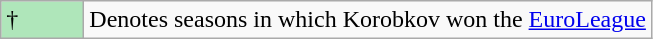<table class="wikitable">
<tr>
<td style="background:#AFE6BA; width:3em;">†</td>
<td>Denotes seasons in which Korobkov won the <a href='#'>EuroLeague</a></td>
</tr>
</table>
